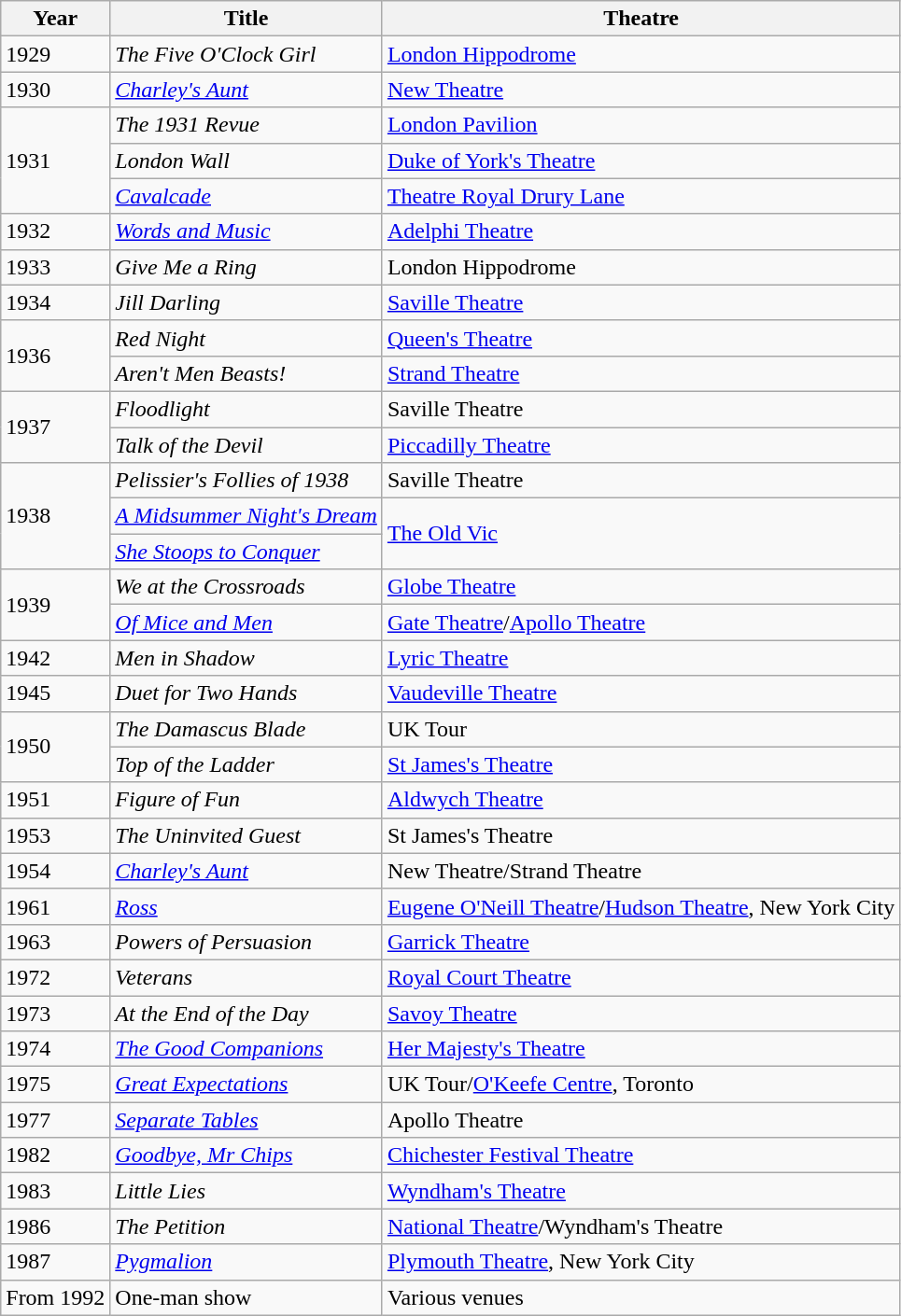<table class="wikitable" style="font-size: 100%;">
<tr>
<th>Year</th>
<th>Title</th>
<th>Theatre</th>
</tr>
<tr>
<td>1929</td>
<td><em>The Five O'Clock Girl</em></td>
<td><a href='#'>London Hippodrome</a></td>
</tr>
<tr>
<td>1930</td>
<td><em><a href='#'>Charley's Aunt</a> </em></td>
<td><a href='#'>New Theatre</a></td>
</tr>
<tr>
<td rowspan="3">1931</td>
<td><em>The 1931 Revue</em></td>
<td><a href='#'>London Pavilion</a></td>
</tr>
<tr>
<td><em>London Wall</em></td>
<td><a href='#'>Duke of York's Theatre</a></td>
</tr>
<tr>
<td><em><a href='#'>Cavalcade</a></em></td>
<td><a href='#'>Theatre Royal Drury Lane</a></td>
</tr>
<tr>
<td>1932</td>
<td><em><a href='#'>Words and Music</a></em></td>
<td><a href='#'>Adelphi Theatre</a></td>
</tr>
<tr>
<td>1933</td>
<td><em>Give Me a Ring</em></td>
<td>London Hippodrome</td>
</tr>
<tr>
<td>1934</td>
<td><em>Jill Darling</em></td>
<td><a href='#'>Saville Theatre</a></td>
</tr>
<tr>
<td rowspan="2">1936</td>
<td><em>Red Night</em></td>
<td><a href='#'>Queen's Theatre</a></td>
</tr>
<tr>
<td><em>Aren't Men Beasts!</em></td>
<td><a href='#'>Strand Theatre</a></td>
</tr>
<tr>
<td rowspan="2">1937</td>
<td><em>Floodlight</em></td>
<td>Saville Theatre</td>
</tr>
<tr>
<td><em>Talk of the Devil</em></td>
<td><a href='#'>Piccadilly Theatre</a></td>
</tr>
<tr>
<td rowspan="3">1938</td>
<td><em>Pelissier's Follies of 1938</em></td>
<td>Saville Theatre</td>
</tr>
<tr>
<td><em><a href='#'>A Midsummer Night's Dream</a></em></td>
<td rowspan="2"><a href='#'>The Old Vic</a></td>
</tr>
<tr>
<td><em><a href='#'>She Stoops to Conquer</a></em></td>
</tr>
<tr>
<td rowspan="2">1939</td>
<td><em>We at the Crossroads</em></td>
<td><a href='#'>Globe Theatre</a></td>
</tr>
<tr>
<td><em><a href='#'>Of Mice and Men</a></em></td>
<td><a href='#'>Gate Theatre</a>/<a href='#'>Apollo Theatre</a></td>
</tr>
<tr>
<td>1942</td>
<td><em>Men in Shadow</em></td>
<td><a href='#'>Lyric Theatre</a></td>
</tr>
<tr>
<td>1945</td>
<td><em>Duet for Two Hands</em></td>
<td><a href='#'>Vaudeville Theatre</a></td>
</tr>
<tr>
<td rowspan="2">1950</td>
<td><em>The Damascus Blade</em></td>
<td>UK Tour</td>
</tr>
<tr>
<td><em>Top of the Ladder</em></td>
<td><a href='#'>St James's Theatre</a></td>
</tr>
<tr>
<td>1951</td>
<td><em>Figure of Fun</em></td>
<td><a href='#'>Aldwych Theatre</a></td>
</tr>
<tr>
<td>1953</td>
<td><em>The Uninvited Guest</em></td>
<td>St James's Theatre</td>
</tr>
<tr>
<td>1954</td>
<td><em><a href='#'>Charley's Aunt</a></em></td>
<td>New Theatre/Strand Theatre</td>
</tr>
<tr>
<td>1961</td>
<td><em><a href='#'>Ross</a></em></td>
<td><a href='#'>Eugene O'Neill Theatre</a>/<a href='#'>Hudson Theatre</a>, New York City</td>
</tr>
<tr>
<td>1963</td>
<td><em>Powers of Persuasion</em></td>
<td><a href='#'>Garrick Theatre</a></td>
</tr>
<tr>
<td>1972</td>
<td><em>Veterans</em></td>
<td><a href='#'>Royal Court Theatre</a></td>
</tr>
<tr>
<td>1973</td>
<td><em>At the End of the Day</em></td>
<td><a href='#'>Savoy Theatre</a></td>
</tr>
<tr>
<td>1974</td>
<td><em><a href='#'>The Good Companions</a></em></td>
<td><a href='#'>Her Majesty's Theatre</a></td>
</tr>
<tr>
<td>1975</td>
<td><em><a href='#'>Great Expectations</a></em></td>
<td>UK Tour/<a href='#'>O'Keefe Centre</a>, Toronto</td>
</tr>
<tr>
<td>1977</td>
<td><em><a href='#'>Separate Tables</a></em></td>
<td>Apollo Theatre</td>
</tr>
<tr>
<td>1982</td>
<td><em><a href='#'>Goodbye, Mr Chips</a></em></td>
<td><a href='#'>Chichester Festival Theatre</a></td>
</tr>
<tr>
<td>1983</td>
<td><em>Little Lies</em></td>
<td><a href='#'>Wyndham's Theatre</a></td>
</tr>
<tr>
<td>1986</td>
<td><em>The Petition</em></td>
<td><a href='#'>National Theatre</a>/Wyndham's Theatre</td>
</tr>
<tr>
<td>1987</td>
<td><em><a href='#'>Pygmalion</a></em></td>
<td><a href='#'>Plymouth Theatre</a>, New York City</td>
</tr>
<tr>
<td>From 1992</td>
<td>One-man show</td>
<td>Various venues</td>
</tr>
</table>
